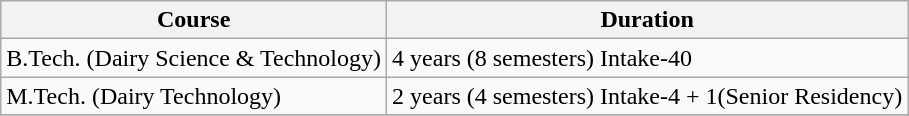<table class="wikitable">
<tr>
<th>Course</th>
<th>Duration</th>
</tr>
<tr>
<td>B.Tech. (Dairy Science & Technology)</td>
<td>4 years (8 semesters) Intake-40</td>
</tr>
<tr>
<td>M.Tech. (Dairy Technology)</td>
<td>2 years (4 semesters) Intake-4 + 1(Senior Residency)</td>
</tr>
<tr>
</tr>
</table>
